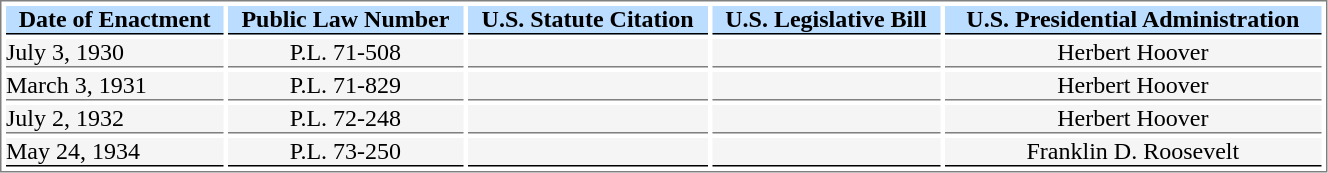<table style="border:1px solid gray; align:left; width:70%" cellspacing=3 cellpadding=0>
<tr style="font-weight:bold; text-align:center; background:#bbddff; color:black;">
<th style=" border-bottom:1.5px solid black">Date of Enactment</th>
<th style=" border-bottom:1.5px solid black">Public Law Number</th>
<th style=" border-bottom:1.5px solid black">U.S. Statute Citation</th>
<th style=" border-bottom:1.5px solid black">U.S. Legislative Bill</th>
<th style=" border-bottom:1.5px solid black">U.S. Presidential Administration</th>
</tr>
<tr>
<td style="border-bottom:1px solid gray; background:#F5F5F5;">July 3, 1930</td>
<td style="border-bottom:1px solid gray; background:#F5F5F5; text-align:center;">P.L. 71-508</td>
<td style="border-bottom:1px solid gray; background:#F5F5F5; text-align:center;"></td>
<td style="border-bottom:1px solid gray; background:#F5F5F5; text-align:center;"></td>
<td style="border-bottom:1px solid gray; background:#F5F5F5; text-align:center;">Herbert Hoover</td>
</tr>
<tr>
<td style="border-bottom:1px solid gray; background:#F5F5F5;">March 3, 1931</td>
<td style="border-bottom:1px solid gray; background:#F5F5F5; text-align:center;">P.L. 71-829</td>
<td style="border-bottom:1px solid gray; background:#F5F5F5; text-align:center;"></td>
<td style="border-bottom:1px solid gray; background:#F5F5F5; text-align:center;"></td>
<td style="border-bottom:1px solid gray; background:#F5F5F5; text-align:center;">Herbert Hoover</td>
</tr>
<tr>
<td style="border-bottom:1px solid gray; background:#F5F5F5;">July 2, 1932</td>
<td style="border-bottom:1px solid gray; background:#F5F5F5; text-align:center;">P.L. 72-248</td>
<td style="border-bottom:1px solid gray; background:#F5F5F5; text-align:center;"></td>
<td style="border-bottom:1px solid gray; background:#F5F5F5; text-align:center;"></td>
<td style="border-bottom:1px solid gray; background:#F5F5F5; text-align:center;">Herbert Hoover</td>
</tr>
<tr>
<td style="border-bottom:1.5px solid black; background:#F5F5F5;">May 24, 1934</td>
<td style="border-bottom:1.5px solid black; background:#F5F5F5; text-align:center;">P.L. 73-250</td>
<td style="border-bottom:1.5px solid black; background:#F5F5F5; text-align:center;"></td>
<td style="border-bottom:1.5px solid black; background:#F5F5F5; text-align:center;"></td>
<td style="border-bottom:1.5px solid black; background:#F5F5F5; text-align:center;">Franklin D. Roosevelt</td>
</tr>
</table>
